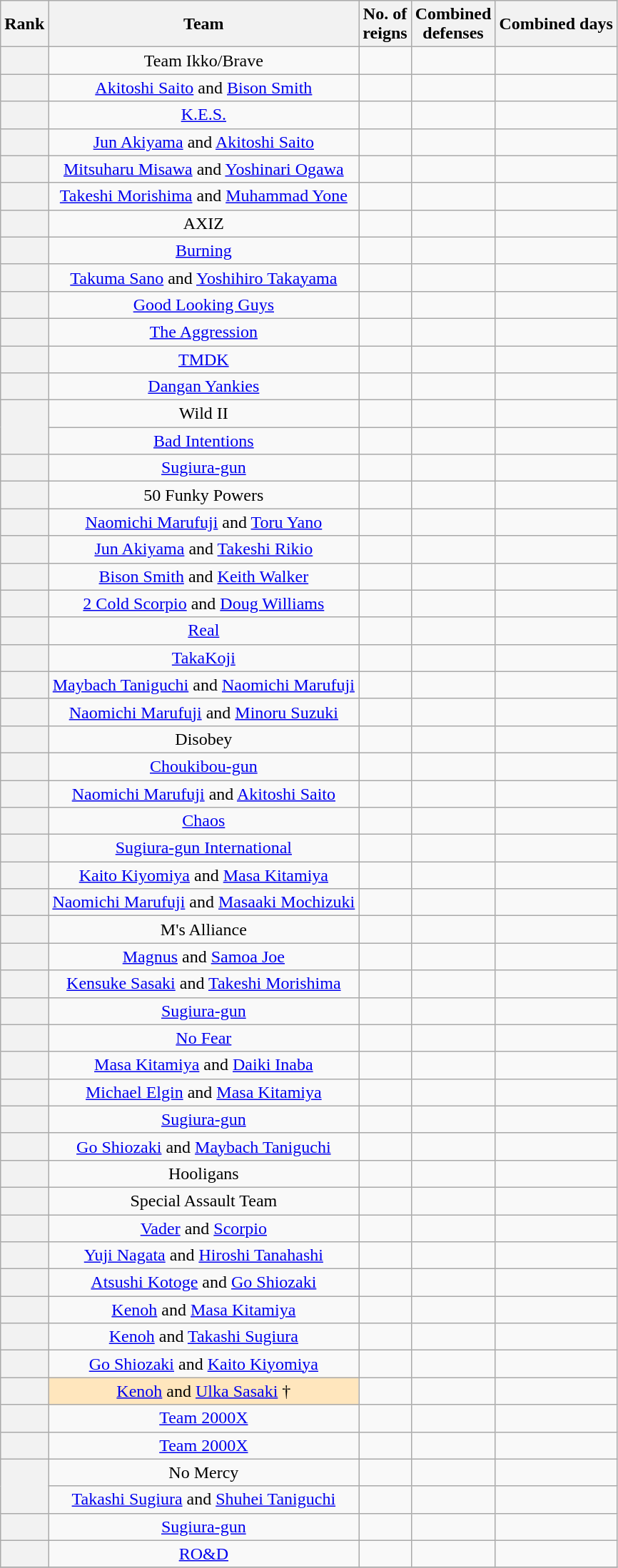<table class="wikitable sortable" style="text-align:center;">
<tr>
<th>Rank </th>
<th>Team</th>
<th>No. of<br>reigns</th>
<th>Combined<br>defenses</th>
<th>Combined days</th>
</tr>
<tr>
<th></th>
<td>Team Ikko/Brave<br></td>
<td></td>
<td></td>
<td></td>
</tr>
<tr>
<th></th>
<td><a href='#'>Akitoshi Saito</a> and <a href='#'>Bison Smith</a></td>
<td></td>
<td></td>
<td></td>
</tr>
<tr>
<th></th>
<td><a href='#'>K.E.S.</a><br></td>
<td></td>
<td></td>
<td></td>
</tr>
<tr>
<th></th>
<td><a href='#'>Jun Akiyama</a> and <a href='#'>Akitoshi Saito</a></td>
<td></td>
<td></td>
<td></td>
</tr>
<tr>
<th></th>
<td><a href='#'>Mitsuharu Misawa</a> and <a href='#'>Yoshinari Ogawa</a></td>
<td></td>
<td></td>
<td></td>
</tr>
<tr>
<th></th>
<td><a href='#'>Takeshi Morishima</a> and <a href='#'>Muhammad Yone</a></td>
<td></td>
<td></td>
<td></td>
</tr>
<tr>
<th></th>
<td>AXIZ<br></td>
<td></td>
<td></td>
<td></td>
</tr>
<tr>
<th></th>
<td><a href='#'>Burning</a><br></td>
<td></td>
<td></td>
<td></td>
</tr>
<tr>
<th></th>
<td><a href='#'>Takuma Sano</a> and <a href='#'>Yoshihiro Takayama</a></td>
<td></td>
<td></td>
<td></td>
</tr>
<tr>
<th></th>
<td><a href='#'>Good Looking Guys</a><br></td>
<td></td>
<td></td>
<td></td>
</tr>
<tr>
<th></th>
<td><a href='#'>The Aggression</a><br></td>
<td></td>
<td></td>
<td></td>
</tr>
<tr>
<th></th>
<td><a href='#'>TMDK</a><br></td>
<td></td>
<td></td>
<td></td>
</tr>
<tr>
<th></th>
<td><a href='#'>Dangan Yankies</a><br></td>
<td></td>
<td></td>
<td></td>
</tr>
<tr>
<th rowspan=2></th>
<td>Wild II<br></td>
<td></td>
<td></td>
<td></td>
</tr>
<tr>
<td><a href='#'>Bad Intentions</a><br></td>
<td></td>
<td></td>
<td></td>
</tr>
<tr>
<th></th>
<td><a href='#'>Sugiura-gun</a><br></td>
<td></td>
<td></td>
<td></td>
</tr>
<tr>
<th></th>
<td>50 Funky Powers<br></td>
<td></td>
<td></td>
<td></td>
</tr>
<tr>
<th></th>
<td><a href='#'>Naomichi Marufuji</a> and <a href='#'>Toru Yano</a></td>
<td></td>
<td></td>
<td></td>
</tr>
<tr>
<th></th>
<td><a href='#'>Jun Akiyama</a> and <a href='#'>Takeshi Rikio</a></td>
<td></td>
<td></td>
<td></td>
</tr>
<tr>
<th></th>
<td><a href='#'>Bison Smith</a> and <a href='#'>Keith Walker</a></td>
<td></td>
<td></td>
<td></td>
</tr>
<tr>
<th></th>
<td><a href='#'>2 Cold Scorpio</a> and <a href='#'>Doug Williams</a></td>
<td></td>
<td></td>
<td></td>
</tr>
<tr>
<th></th>
<td><a href='#'>Real</a><br></td>
<td></td>
<td></td>
<td></td>
</tr>
<tr>
<th></th>
<td><a href='#'>TakaKoji</a><br></td>
<td></td>
<td></td>
<td></td>
</tr>
<tr>
<th></th>
<td><a href='#'>Maybach Taniguchi</a> and <a href='#'>Naomichi Marufuji</a></td>
<td></td>
<td></td>
<td></td>
</tr>
<tr>
<th></th>
<td><a href='#'>Naomichi Marufuji</a> and <a href='#'>Minoru Suzuki</a></td>
<td></td>
<td></td>
<td></td>
</tr>
<tr>
<th></th>
<td>Disobey<br></td>
<td></td>
<td></td>
<td></td>
</tr>
<tr>
<th></th>
<td><a href='#'>Choukibou-gun</a><br></td>
<td></td>
<td></td>
<td></td>
</tr>
<tr>
<th></th>
<td><a href='#'>Naomichi Marufuji</a> and <a href='#'>Akitoshi Saito</a></td>
<td></td>
<td></td>
<td></td>
</tr>
<tr>
<th></th>
<td><a href='#'>Chaos</a><br></td>
<td></td>
<td></td>
<td></td>
</tr>
<tr>
<th></th>
<td><a href='#'>Sugiura-gun International</a><br></td>
<td></td>
<td></td>
<td></td>
</tr>
<tr>
<th></th>
<td><a href='#'>Kaito Kiyomiya</a> and <a href='#'>Masa Kitamiya</a></td>
<td></td>
<td></td>
<td></td>
</tr>
<tr>
<th></th>
<td><a href='#'>Naomichi Marufuji</a> and <a href='#'>Masaaki Mochizuki</a></td>
<td></td>
<td></td>
<td></td>
</tr>
<tr>
<th></th>
<td>M's Alliance<br></td>
<td></td>
<td></td>
<td></td>
</tr>
<tr>
<th></th>
<td><a href='#'>Magnus</a> and <a href='#'>Samoa Joe</a></td>
<td></td>
<td></td>
<td></td>
</tr>
<tr>
<th></th>
<td><a href='#'>Kensuke Sasaki</a> and <a href='#'>Takeshi Morishima</a></td>
<td></td>
<td></td>
<td></td>
</tr>
<tr>
<th></th>
<td><a href='#'>Sugiura-gun</a><br></td>
<td></td>
<td></td>
<td></td>
</tr>
<tr>
<th></th>
<td><a href='#'>No Fear</a><br></td>
<td></td>
<td></td>
<td></td>
</tr>
<tr>
<th></th>
<td><a href='#'>Masa Kitamiya</a> and <a href='#'>Daiki Inaba</a></td>
<td></td>
<td></td>
<td></td>
</tr>
<tr>
<th></th>
<td><a href='#'>Michael Elgin</a> and <a href='#'>Masa Kitamiya</a></td>
<td></td>
<td></td>
<td></td>
</tr>
<tr>
<th></th>
<td><a href='#'>Sugiura-gun</a><br></td>
<td></td>
<td></td>
<td></td>
</tr>
<tr>
<th></th>
<td><a href='#'>Go Shiozaki</a> and <a href='#'>Maybach Taniguchi</a></td>
<td></td>
<td></td>
<td></td>
</tr>
<tr>
<th></th>
<td>Hooligans<br></td>
<td></td>
<td></td>
<td></td>
</tr>
<tr>
<th></th>
<td>Special Assault Team<br></td>
<td></td>
<td></td>
<td></td>
</tr>
<tr>
<th></th>
<td><a href='#'>Vader</a> and <a href='#'>Scorpio</a></td>
<td></td>
<td></td>
<td></td>
</tr>
<tr>
<th></th>
<td><a href='#'>Yuji Nagata</a> and <a href='#'>Hiroshi Tanahashi</a></td>
<td></td>
<td></td>
<td></td>
</tr>
<tr>
<th></th>
<td><a href='#'>Atsushi Kotoge</a> and <a href='#'>Go Shiozaki</a></td>
<td></td>
<td></td>
<td></td>
</tr>
<tr>
<th></th>
<td><a href='#'>Kenoh</a> and <a href='#'>Masa Kitamiya</a></td>
<td></td>
<td></td>
<td></td>
</tr>
<tr>
<th></th>
<td><a href='#'>Kenoh</a> and <a href='#'>Takashi Sugiura</a></td>
<td></td>
<td></td>
<td></td>
</tr>
<tr>
<th></th>
<td><a href='#'>Go Shiozaki</a> and <a href='#'>Kaito Kiyomiya</a></td>
<td></td>
<td></td>
<td></td>
</tr>
<tr>
<th></th>
<td style="background-color:#FFE6BD"><a href='#'>Kenoh</a> and <a href='#'>Ulka Sasaki</a> †</td>
<td></td>
<td></td>
<td></td>
</tr>
<tr>
<th></th>
<td><a href='#'>Team 2000X</a><br></td>
<td></td>
<td></td>
<td></td>
</tr>
<tr>
<th></th>
<td><a href='#'>Team 2000X</a><br></td>
<td></td>
<td></td>
<td></td>
</tr>
<tr>
<th rowspan=2></th>
<td>No Mercy<br></td>
<td></td>
<td></td>
<td></td>
</tr>
<tr>
<td><a href='#'>Takashi Sugiura</a> and <a href='#'>Shuhei Taniguchi</a></td>
<td></td>
<td></td>
<td></td>
</tr>
<tr>
<th></th>
<td><a href='#'>Sugiura-gun</a><br></td>
<td></td>
<td></td>
<td></td>
</tr>
<tr>
<th></th>
<td><a href='#'>RO&D</a><br></td>
<td></td>
<td></td>
<td></td>
</tr>
<tr>
</tr>
</table>
